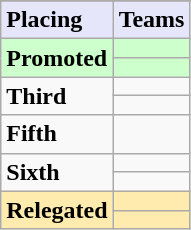<table class=wikitable>
<tr>
</tr>
<tr style="background: #E6E6FA;">
<td><strong>Placing</strong></td>
<td><strong>Teams</strong></td>
</tr>
<tr style="background: #ccffcc;">
<td rowspan="2"><strong>Promoted</strong></td>
<td></td>
</tr>
<tr style="background: #ccffcc;">
<td></td>
</tr>
<tr>
<td rowspan="2"><strong>Third</strong></td>
<td></td>
</tr>
<tr>
<td></td>
</tr>
<tr>
<td><strong>Fifth</strong></td>
<td></td>
</tr>
<tr>
<td rowspan="2"><strong>Sixth</strong></td>
<td></td>
</tr>
<tr>
<td></td>
</tr>
<tr style="background: #ffebad;">
<td rowspan="2"><strong>Relegated</strong></td>
<td></td>
</tr>
<tr style="background: #ffebad;">
<td></td>
</tr>
</table>
